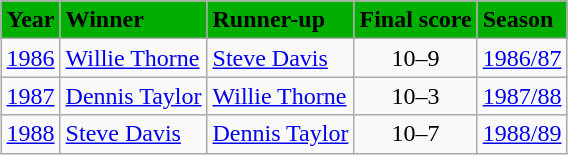<table class="wikitable" style="margin: auto">
<tr>
<th style="text-align: center; background-color: #00af00">Year</th>
<th style="text-align: left; background-color: #00af00">Winner</th>
<th style="text-align: left; background-color: #00af00">Runner-up</th>
<th style="text-align: left; background-color: #00af00">Final score</th>
<th style="text-align: left; background-color: #00af00">Season</th>
</tr>
<tr>
<td><a href='#'>1986</a></td>
<td> <a href='#'>Willie Thorne</a></td>
<td> <a href='#'>Steve Davis</a></td>
<td style="text-align: center">10–9</td>
<td><a href='#'>1986/87</a></td>
</tr>
<tr>
<td><a href='#'>1987</a></td>
<td> <a href='#'>Dennis Taylor</a></td>
<td> <a href='#'>Willie Thorne</a></td>
<td style="text-align: center">10–3</td>
<td><a href='#'>1987/88</a></td>
</tr>
<tr>
<td><a href='#'>1988</a></td>
<td> <a href='#'>Steve Davis</a></td>
<td> <a href='#'>Dennis Taylor</a></td>
<td style="text-align: center">10–7</td>
<td><a href='#'>1988/89</a></td>
</tr>
</table>
